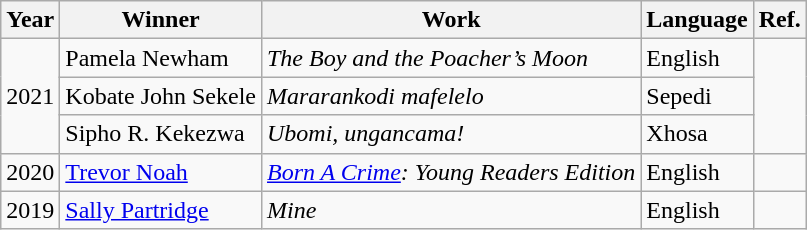<table class="wikitable sortable">
<tr>
<th>Year</th>
<th>Winner</th>
<th>Work</th>
<th>Language</th>
<th>Ref.</th>
</tr>
<tr>
<td rowspan="3">2021</td>
<td>Pamela Newham</td>
<td><em>The Boy and the Poacher’s Moon</em></td>
<td>English</td>
<td rowspan="3"></td>
</tr>
<tr>
<td>Kobate John Sekele</td>
<td><em>Mararankodi mafelelo</em></td>
<td>Sepedi</td>
</tr>
<tr>
<td>Sipho R. Kekezwa</td>
<td><em>Ubomi, ungancama!</em></td>
<td>Xhosa</td>
</tr>
<tr>
<td>2020</td>
<td><a href='#'>Trevor Noah</a></td>
<td><em><a href='#'>Born A Crime</a>: Young Readers Edition</em></td>
<td>English</td>
<td></td>
</tr>
<tr>
<td>2019</td>
<td><a href='#'>Sally Partridge</a></td>
<td><em>Mine</em></td>
<td>English</td>
<td></td>
</tr>
</table>
